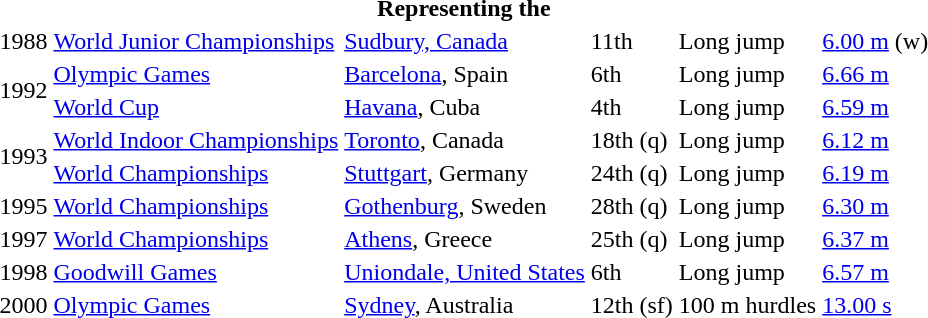<table>
<tr>
<th colspan="6">Representing the </th>
</tr>
<tr>
<td>1988</td>
<td><a href='#'>World Junior Championships</a></td>
<td><a href='#'>Sudbury, Canada</a></td>
<td>11th</td>
<td>Long jump</td>
<td><a href='#'>6.00 m</a> (w)</td>
</tr>
<tr>
<td rowspan=2>1992</td>
<td><a href='#'>Olympic Games</a></td>
<td><a href='#'>Barcelona</a>, Spain</td>
<td>6th</td>
<td>Long jump</td>
<td><a href='#'>6.66 m</a></td>
</tr>
<tr>
<td><a href='#'>World Cup</a></td>
<td><a href='#'>Havana</a>, Cuba</td>
<td>4th</td>
<td>Long jump</td>
<td><a href='#'>6.59 m</a></td>
</tr>
<tr>
<td rowspan=2>1993</td>
<td><a href='#'>World Indoor Championships</a></td>
<td><a href='#'>Toronto</a>, Canada</td>
<td>18th (q)</td>
<td>Long jump</td>
<td><a href='#'>6.12 m</a></td>
</tr>
<tr>
<td><a href='#'>World Championships</a></td>
<td><a href='#'>Stuttgart</a>, Germany</td>
<td>24th (q)</td>
<td>Long jump</td>
<td><a href='#'>6.19 m</a></td>
</tr>
<tr>
<td>1995</td>
<td><a href='#'>World Championships</a></td>
<td><a href='#'>Gothenburg</a>, Sweden</td>
<td>28th (q)</td>
<td>Long jump</td>
<td><a href='#'>6.30 m</a></td>
</tr>
<tr>
<td>1997</td>
<td><a href='#'>World Championships</a></td>
<td><a href='#'>Athens</a>, Greece</td>
<td>25th (q)</td>
<td>Long jump</td>
<td><a href='#'>6.37 m</a></td>
</tr>
<tr>
<td>1998</td>
<td><a href='#'>Goodwill Games</a></td>
<td><a href='#'>Uniondale, United States</a></td>
<td>6th</td>
<td>Long jump</td>
<td><a href='#'>6.57 m</a></td>
</tr>
<tr>
<td>2000</td>
<td><a href='#'>Olympic Games</a></td>
<td><a href='#'>Sydney</a>, Australia</td>
<td>12th (sf)</td>
<td>100 m hurdles</td>
<td><a href='#'>13.00 s</a></td>
</tr>
</table>
